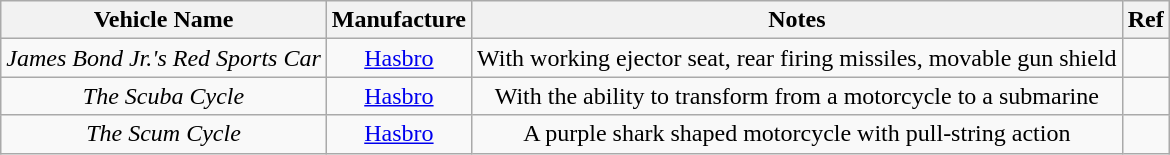<table class="wikitable">
<tr>
<th>Vehicle Name</th>
<th>Manufacture</th>
<th>Notes</th>
<th>Ref</th>
</tr>
<tr>
<td align="center"><em>James Bond Jr.'s Red Sports Car</em></td>
<td align="center"><a href='#'>Hasbro</a></td>
<td align="center">With working ejector seat, rear firing missiles, movable gun shield</td>
<td></td>
</tr>
<tr>
<td align="center"><em>The Scuba Cycle</em></td>
<td align="center"><a href='#'>Hasbro</a></td>
<td align="center">With the ability to transform from a motorcycle to a submarine</td>
<td></td>
</tr>
<tr>
<td align="center"><em>The Scum Cycle</em></td>
<td align="center"><a href='#'>Hasbro</a></td>
<td align="center">A purple shark shaped motorcycle with pull-string action</td>
<td></td>
</tr>
</table>
